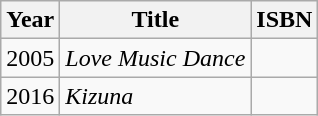<table class="wikitable">
<tr>
<th>Year</th>
<th>Title</th>
<th>ISBN</th>
</tr>
<tr>
<td>2005</td>
<td><em>Love Music Dance</em></td>
<td></td>
</tr>
<tr>
<td>2016</td>
<td><em>Kizuna</em></td>
<td></td>
</tr>
</table>
